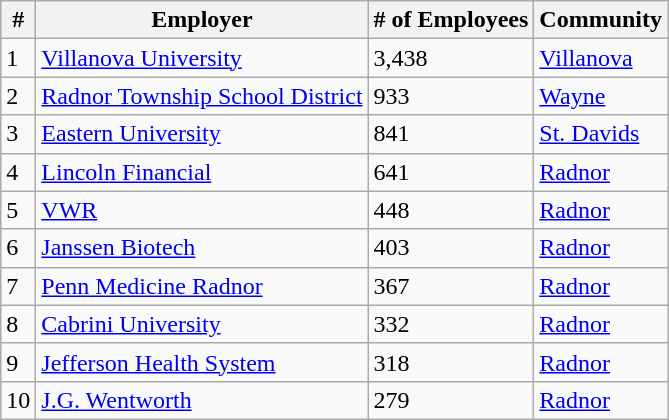<table class="wikitable">
<tr>
<th>#</th>
<th>Employer</th>
<th># of Employees</th>
<th>Community</th>
</tr>
<tr>
<td>1</td>
<td><a href='#'>Villanova University</a></td>
<td>3,438</td>
<td><a href='#'>Villanova</a></td>
</tr>
<tr>
<td>2</td>
<td><a href='#'>Radnor Township School District</a></td>
<td>933</td>
<td><a href='#'>Wayne</a></td>
</tr>
<tr>
<td>3</td>
<td><a href='#'>Eastern University</a></td>
<td>841</td>
<td><a href='#'>St. Davids</a></td>
</tr>
<tr>
<td>4</td>
<td><a href='#'>Lincoln Financial</a></td>
<td>641</td>
<td><a href='#'>Radnor</a></td>
</tr>
<tr>
<td>5</td>
<td><a href='#'>VWR</a></td>
<td>448</td>
<td><a href='#'>Radnor</a></td>
</tr>
<tr>
<td>6</td>
<td><a href='#'>Janssen Biotech</a></td>
<td>403</td>
<td><a href='#'>Radnor</a></td>
</tr>
<tr>
<td>7</td>
<td><a href='#'>Penn Medicine Radnor</a></td>
<td>367</td>
<td><a href='#'>Radnor</a></td>
</tr>
<tr>
<td>8</td>
<td><a href='#'>Cabrini University</a></td>
<td>332</td>
<td><a href='#'>Radnor</a></td>
</tr>
<tr>
<td>9</td>
<td><a href='#'>Jefferson Health System</a></td>
<td>318</td>
<td><a href='#'>Radnor</a></td>
</tr>
<tr>
<td>10</td>
<td><a href='#'>J.G. Wentworth</a></td>
<td>279</td>
<td><a href='#'>Radnor</a></td>
</tr>
</table>
